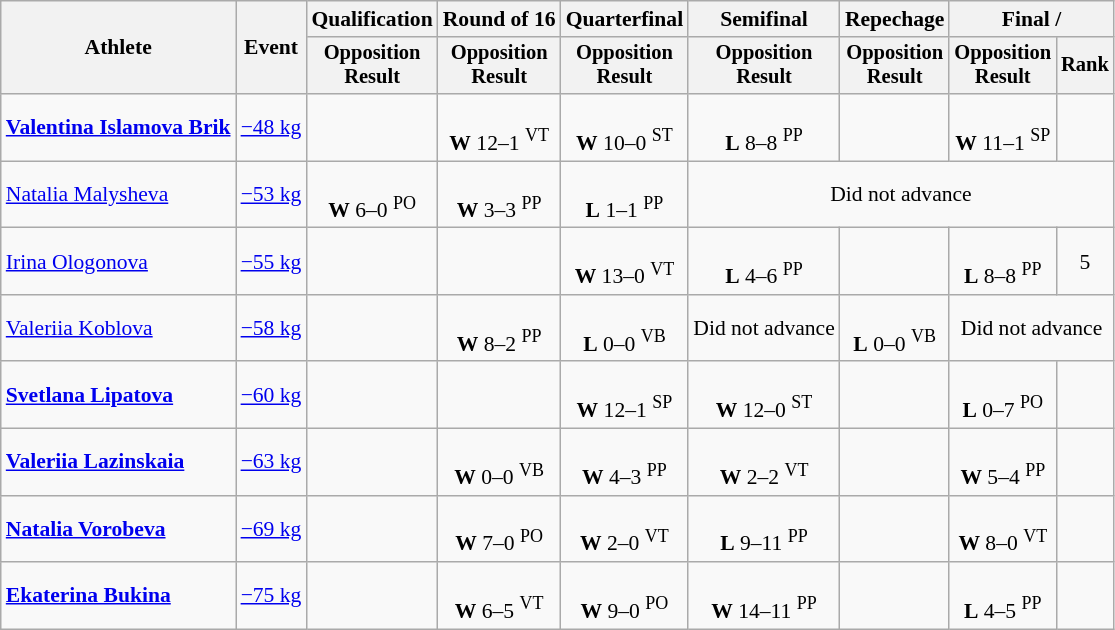<table class="wikitable" style="text-align:center; font-size:90%">
<tr>
<th rowspan=2>Athlete</th>
<th rowspan=2>Event</th>
<th>Qualification</th>
<th>Round of 16</th>
<th>Quarterfinal</th>
<th>Semifinal</th>
<th>Repechage</th>
<th colspan=2>Final / </th>
</tr>
<tr style="font-size: 95%">
<th>Opposition<br>Result</th>
<th>Opposition<br>Result</th>
<th>Opposition<br>Result</th>
<th>Opposition<br>Result</th>
<th>Opposition<br>Result</th>
<th>Opposition<br>Result</th>
<th>Rank</th>
</tr>
<tr>
<td align=left><strong><a href='#'>Valentina Islamova Brik</a></strong></td>
<td align=left><a href='#'>−48 kg</a></td>
<td></td>
<td><br><strong>W</strong> 12–1 <sup>VT</sup></td>
<td><br><strong>W</strong> 10–0 <sup>ST</sup></td>
<td><br><strong>L</strong> 8–8 <sup>PP</sup></td>
<td></td>
<td><br><strong>W</strong> 11–1 <sup>SP</sup></td>
<td></td>
</tr>
<tr>
<td align=left><a href='#'>Natalia Malysheva</a></td>
<td align=left><a href='#'>−53 kg</a></td>
<td><br><strong>W</strong> 6–0 <sup>PO</sup></td>
<td><br><strong>W</strong> 3–3 <sup>PP</sup></td>
<td><br><strong>L</strong> 1–1 <sup>PP</sup></td>
<td colspan=4>Did not advance</td>
</tr>
<tr>
<td align=left><a href='#'>Irina Ologonova</a></td>
<td align=left><a href='#'>−55 kg</a></td>
<td></td>
<td></td>
<td><br><strong>W</strong> 13–0 <sup>VT</sup></td>
<td><br><strong>L</strong> 4–6 <sup>PP</sup></td>
<td></td>
<td><br><strong>L</strong> 8–8 <sup>PP</sup></td>
<td>5</td>
</tr>
<tr>
<td align=left><a href='#'>Valeriia Koblova</a></td>
<td align=left><a href='#'>−58 kg</a></td>
<td></td>
<td><br><strong>W</strong> 8–2 <sup>PP</sup></td>
<td><br><strong>L</strong> 0–0 <sup>VB</sup></td>
<td>Did not advance</td>
<td><br><strong>L</strong> 0–0 <sup>VB</sup></td>
<td colspan=2>Did not advance</td>
</tr>
<tr>
<td align=left><strong><a href='#'>Svetlana Lipatova</a></strong></td>
<td align=left><a href='#'>−60 kg</a></td>
<td></td>
<td></td>
<td><br><strong>W</strong> 12–1 <sup>SP</sup></td>
<td><br><strong>W</strong> 12–0 <sup>ST</sup></td>
<td></td>
<td><br><strong>L</strong> 0–7 <sup>PO</sup></td>
<td></td>
</tr>
<tr>
<td align=left><strong><a href='#'>Valeriia Lazinskaia</a></strong></td>
<td align=left><a href='#'>−63 kg</a></td>
<td></td>
<td><br><strong>W</strong> 0–0 <sup>VB</sup></td>
<td><br><strong>W</strong> 4–3 <sup>PP</sup></td>
<td><br><strong>W</strong> 2–2 <sup>VT</sup></td>
<td></td>
<td><br><strong>W</strong> 5–4 <sup>PP</sup></td>
<td></td>
</tr>
<tr>
<td align=left><strong><a href='#'>Natalia Vorobeva</a></strong></td>
<td align=left><a href='#'>−69 kg</a></td>
<td></td>
<td><br><strong>W</strong> 7–0 <sup>PO</sup></td>
<td><br><strong>W</strong> 2–0 <sup>VT</sup></td>
<td><br><strong>L</strong> 9–11 <sup>PP</sup></td>
<td></td>
<td><br><strong>W</strong> 8–0 <sup>VT</sup></td>
<td></td>
</tr>
<tr>
<td align=left><strong><a href='#'>Ekaterina Bukina</a></strong></td>
<td align=left><a href='#'>−75 kg</a></td>
<td></td>
<td><br><strong>W</strong> 6–5 <sup>VT</sup></td>
<td><br><strong>W</strong> 9–0 <sup>PO</sup></td>
<td><br><strong>W</strong> 14–11 <sup>PP</sup></td>
<td></td>
<td><br><strong>L</strong> 4–5 <sup>PP</sup></td>
<td></td>
</tr>
</table>
